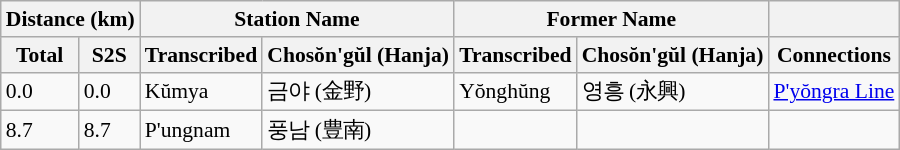<table class="wikitable" style="font-size:90%;">
<tr>
<th colspan="2">Distance (km)</th>
<th colspan="2">Station Name</th>
<th colspan="2">Former Name</th>
<th></th>
</tr>
<tr>
<th>Total</th>
<th>S2S</th>
<th>Transcribed</th>
<th>Chosŏn'gŭl (Hanja)</th>
<th>Transcribed</th>
<th>Chosŏn'gŭl (Hanja)</th>
<th>Connections</th>
</tr>
<tr>
<td>0.0</td>
<td>0.0</td>
<td>Kŭmya</td>
<td>금야 (金野)</td>
<td>Yŏnghŭng</td>
<td>영흥 (永興)</td>
<td><a href='#'>P'yŏngra Line</a></td>
</tr>
<tr>
<td>8.7</td>
<td>8.7</td>
<td>P'ungnam</td>
<td>풍남 (豊南)</td>
<td></td>
<td></td>
<td></td>
</tr>
</table>
